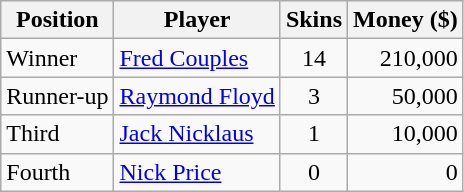<table class="wikitable">
<tr>
<th>Position</th>
<th>Player</th>
<th>Skins</th>
<th>Money ($)</th>
</tr>
<tr>
<td>Winner</td>
<td> <a href='#'>Fred Couples</a></td>
<td align=center>14</td>
<td align=right>210,000</td>
</tr>
<tr>
<td>Runner-up</td>
<td> <a href='#'>Raymond Floyd</a></td>
<td align=center>3</td>
<td align=right>50,000</td>
</tr>
<tr>
<td>Third</td>
<td> <a href='#'>Jack Nicklaus</a></td>
<td align=center>1</td>
<td align=right>10,000</td>
</tr>
<tr>
<td>Fourth</td>
<td> <a href='#'>Nick Price</a></td>
<td align=center>0</td>
<td align=right>0</td>
</tr>
</table>
